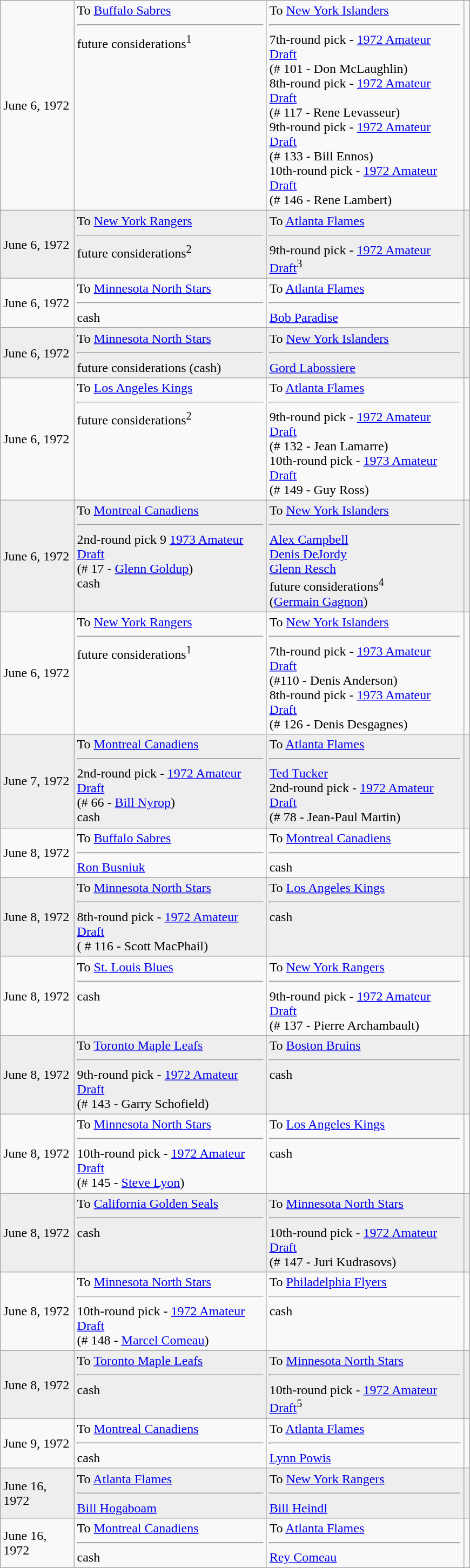<table class="wikitable" style="border:1px solid #999; width:580px;">
<tr>
<td>June 6, 1972</td>
<td valign="top">To <a href='#'>Buffalo Sabres</a><hr><span>future considerations<sup>1</sup></span></td>
<td valign="top">To <a href='#'>New York Islanders</a><hr>7th-round pick - <a href='#'>1972 Amateur Draft</a><br>(# 101 - Don McLaughlin)<br>8th-round pick - <a href='#'>1972 Amateur Draft</a><br>(# 117 - Rene Levasseur)<br>9th-round pick - <a href='#'>1972 Amateur Draft</a><br>(# 133 - Bill Ennos)<br>10th-round pick - <a href='#'>1972 Amateur Draft</a><br>(# 146 - Rene Lambert)</td>
<td></td>
</tr>
<tr bgcolor="eeeeee">
<td>June 6, 1972</td>
<td valign="top">To <a href='#'>New York Rangers</a><hr><span>future considerations<sup>2</sup></span></td>
<td valign="top">To <a href='#'>Atlanta Flames</a><hr>9th-round pick - <a href='#'>1972 Amateur Draft</a><sup>3</sup></td>
<td></td>
</tr>
<tr>
<td>June 6, 1972</td>
<td valign="top">To <a href='#'>Minnesota North Stars</a><hr>cash</td>
<td valign="top">To <a href='#'>Atlanta Flames</a><hr><a href='#'>Bob Paradise</a></td>
<td></td>
</tr>
<tr bgcolor="eeeeee">
<td>June 6, 1972</td>
<td valign="top">To <a href='#'>Minnesota North Stars</a><hr>future considerations (cash)</td>
<td valign="top">To <a href='#'>New York Islanders</a><hr><a href='#'>Gord Labossiere</a></td>
<td></td>
</tr>
<tr>
<td>June 6, 1972</td>
<td valign="top">To <a href='#'>Los Angeles Kings</a><hr><span>future considerations<sup>2</sup></span></td>
<td valign="top">To <a href='#'>Atlanta Flames</a><hr>9th-round pick - <a href='#'>1972 Amateur Draft</a><br>(# 132 - Jean Lamarre)<br>10th-round pick - <a href='#'>1973 Amateur Draft</a><br>(# 149 - Guy Ross)</td>
<td></td>
</tr>
<tr bgcolor="eeeeee">
<td>June 6, 1972</td>
<td valign="top">To <a href='#'>Montreal Canadiens</a><hr>2nd-round pick 9 <a href='#'>1973 Amateur Draft</a><br>(# 17 - <a href='#'>Glenn Goldup</a>)<br>cash</td>
<td valign="top">To <a href='#'>New York Islanders</a><hr><a href='#'>Alex Campbell</a><br><a href='#'>Denis DeJordy</a><br><a href='#'>Glenn Resch</a><br>future considerations<sup>4</sup><br>(<a href='#'>Germain Gagnon</a>)</td>
<td></td>
</tr>
<tr>
<td>June 6, 1972</td>
<td valign="top">To <a href='#'>New York Rangers</a><hr><span>future considerations<sup>1</sup></span></td>
<td valign="top">To <a href='#'>New York Islanders</a><hr>7th-round pick - <a href='#'>1973 Amateur Draft</a><br>(#110 - Denis Anderson)<br>8th-round pick - <a href='#'>1973 Amateur Draft</a><br>(# 126 - Denis Desgagnes)</td>
<td></td>
</tr>
<tr bgcolor="eeeeee">
<td>June 7, 1972</td>
<td valign="top">To <a href='#'>Montreal Canadiens</a><hr>2nd-round pick - <a href='#'>1972 Amateur Draft</a><br>(# 66 - <a href='#'>Bill Nyrop</a>)<br>cash</td>
<td valign="top">To <a href='#'>Atlanta Flames</a><hr><a href='#'>Ted Tucker</a><br>2nd-round pick - <a href='#'>1972 Amateur Draft</a><br>(# 78 - Jean-Paul Martin)</td>
<td></td>
</tr>
<tr>
<td>June 8, 1972</td>
<td valign="top">To <a href='#'>Buffalo Sabres</a><hr><a href='#'>Ron Busniuk</a></td>
<td valign="top">To <a href='#'>Montreal Canadiens</a><hr>cash</td>
</tr>
<tr bgcolor="eeeeee">
<td>June 8, 1972</td>
<td valign="top">To <a href='#'>Minnesota North Stars</a><hr>8th-round pick - <a href='#'>1972 Amateur Draft</a><br>( # 116 - Scott MacPhail)</td>
<td valign="top">To <a href='#'>Los Angeles Kings</a><hr>cash</td>
<td></td>
</tr>
<tr>
<td>June 8, 1972</td>
<td valign="top">To <a href='#'>St. Louis Blues</a><hr>cash</td>
<td valign="top">To <a href='#'>New York Rangers</a><hr>9th-round pick - <a href='#'>1972 Amateur Draft</a><br>(# 137 - Pierre Archambault)</td>
<td></td>
</tr>
<tr bgcolor="eeeeee">
<td>June 8, 1972</td>
<td valign="top">To <a href='#'>Toronto Maple Leafs</a><hr>9th-round pick - <a href='#'>1972 Amateur Draft</a><br>(# 143 - Garry Schofield)</td>
<td valign="top">To <a href='#'>Boston Bruins</a><hr>cash</td>
<td></td>
</tr>
<tr>
<td>June 8, 1972</td>
<td valign="top">To <a href='#'>Minnesota North Stars</a><hr>10th-round pick - <a href='#'>1972 Amateur Draft</a><br>(# 145 - <a href='#'>Steve Lyon</a>)</td>
<td valign="top">To <a href='#'>Los Angeles Kings</a><hr>cash</td>
<td></td>
</tr>
<tr bgcolor="eeeeee">
<td>June 8, 1972</td>
<td valign="top">To <a href='#'>California Golden Seals</a><hr>cash</td>
<td valign="top">To <a href='#'>Minnesota North Stars</a><hr>10th-round pick - <a href='#'>1972 Amateur Draft</a><br>(# 147 - Juri Kudrasovs)</td>
<td></td>
</tr>
<tr>
<td>June 8, 1972</td>
<td valign="top">To <a href='#'>Minnesota North Stars</a><hr>10th-round pick - <a href='#'>1972 Amateur Draft</a><br>(# 148 - <a href='#'>Marcel Comeau</a>)</td>
<td valign="top">To <a href='#'>Philadelphia Flyers</a><hr>cash</td>
<td></td>
</tr>
<tr bgcolor="eeeeee">
<td>June 8, 1972</td>
<td valign="top">To <a href='#'>Toronto Maple Leafs</a><hr>cash</td>
<td valign="top">To <a href='#'>Minnesota North Stars</a><hr>10th-round pick - <a href='#'>1972 Amateur Draft</a><sup>5</sup></td>
<td></td>
</tr>
<tr>
<td>June 9, 1972</td>
<td valign="top">To <a href='#'>Montreal Canadiens</a><hr>cash</td>
<td valign="top">To <a href='#'>Atlanta Flames</a><hr><a href='#'>Lynn Powis</a></td>
<td></td>
</tr>
<tr bgcolor="eeeeee">
<td>June 16, 1972</td>
<td valign="top">To <a href='#'>Atlanta Flames</a><hr><a href='#'>Bill Hogaboam</a></td>
<td valign="top">To <a href='#'>New York Rangers</a><hr><a href='#'>Bill Heindl</a></td>
<td></td>
</tr>
<tr>
<td>June 16, 1972</td>
<td valign="top">To <a href='#'>Montreal Canadiens</a><hr>cash</td>
<td valign="top">To <a href='#'>Atlanta Flames</a><hr><a href='#'>Rey Comeau</a></td>
<td></td>
</tr>
</table>
